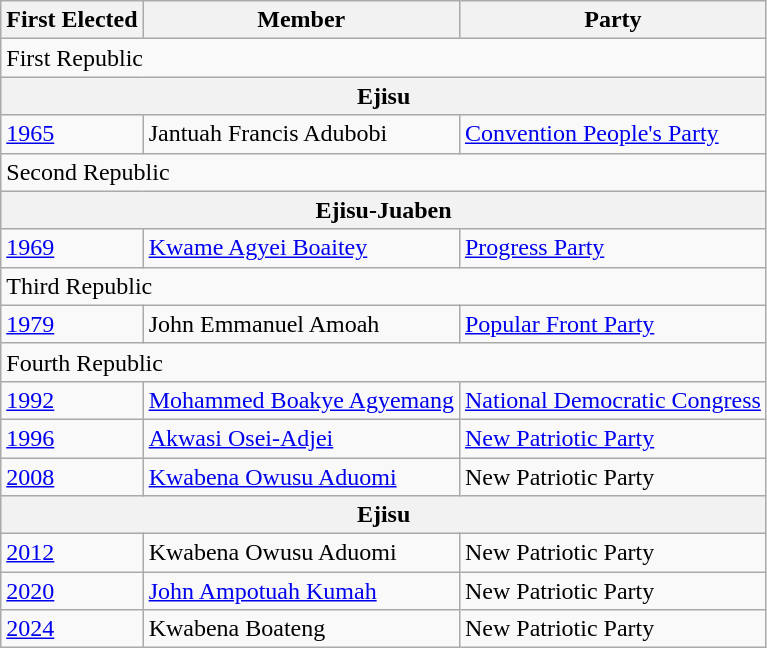<table class="wikitable">
<tr>
<th>First Elected</th>
<th>Member</th>
<th>Party</th>
</tr>
<tr>
<td colspan="3">First Republic</td>
</tr>
<tr>
<th colspan="3">Ejisu</th>
</tr>
<tr>
<td><a href='#'>1965</a></td>
<td>Jantuah Francis Adubobi</td>
<td><a href='#'>Convention People's Party</a></td>
</tr>
<tr>
<td colspan="3">Second Republic</td>
</tr>
<tr>
<th colspan="3">Ejisu-Juaben</th>
</tr>
<tr>
<td><a href='#'>1969</a></td>
<td><a href='#'>Kwame Agyei Boaitey</a></td>
<td><a href='#'>Progress Party</a></td>
</tr>
<tr>
<td colspan="3">Third Republic</td>
</tr>
<tr>
<td><a href='#'>1979</a></td>
<td>John Emmanuel Amoah</td>
<td><a href='#'>Popular Front Party</a></td>
</tr>
<tr>
<td colspan="3">Fourth Republic</td>
</tr>
<tr>
<td><a href='#'>1992</a></td>
<td><a href='#'>Mohammed Boakye Agyemang</a></td>
<td><a href='#'>National Democratic Congress</a></td>
</tr>
<tr>
<td><a href='#'>1996</a></td>
<td><a href='#'>Akwasi Osei-Adjei</a></td>
<td><a href='#'>New Patriotic Party</a></td>
</tr>
<tr>
<td><a href='#'>2008</a></td>
<td><a href='#'>Kwabena Owusu Aduomi</a></td>
<td>New Patriotic Party</td>
</tr>
<tr>
<th colspan="3">Ejisu</th>
</tr>
<tr>
<td><a href='#'>2012</a></td>
<td>Kwabena Owusu Aduomi</td>
<td>New Patriotic Party</td>
</tr>
<tr>
<td><a href='#'>2020</a></td>
<td><a href='#'>John Ampotuah Kumah</a></td>
<td>New Patriotic Party</td>
</tr>
<tr>
<td><a href='#'>2024</a></td>
<td>Kwabena Boateng</td>
<td>New Patriotic Party</td>
</tr>
</table>
